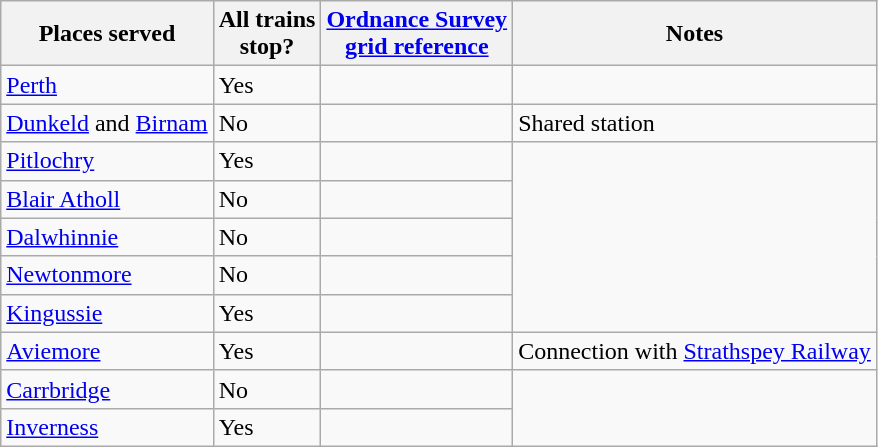<table class="wikitable">
<tr>
<th>Places served</th>
<th>All trains<br>stop?</th>
<th><a href='#'>Ordnance Survey</a><br><a href='#'>grid reference</a></th>
<th>Notes</th>
</tr>
<tr>
<td><a href='#'>Perth</a></td>
<td>Yes</td>
<td></td>
</tr>
<tr>
<td><a href='#'>Dunkeld</a> and <a href='#'>Birnam</a></td>
<td>No</td>
<td></td>
<td>Shared station</td>
</tr>
<tr>
<td><a href='#'>Pitlochry</a></td>
<td>Yes</td>
<td></td>
</tr>
<tr>
<td><a href='#'>Blair Atholl</a></td>
<td>No</td>
<td></td>
</tr>
<tr>
<td><a href='#'>Dalwhinnie</a></td>
<td>No</td>
<td></td>
</tr>
<tr>
<td><a href='#'>Newtonmore</a></td>
<td>No</td>
<td></td>
</tr>
<tr>
<td><a href='#'>Kingussie</a></td>
<td>Yes</td>
<td></td>
</tr>
<tr>
<td><a href='#'>Aviemore</a></td>
<td>Yes</td>
<td></td>
<td>Connection with <a href='#'>Strathspey Railway</a></td>
</tr>
<tr>
<td><a href='#'>Carrbridge</a></td>
<td>No</td>
<td></td>
</tr>
<tr>
<td><a href='#'>Inverness</a></td>
<td>Yes</td>
<td></td>
</tr>
</table>
